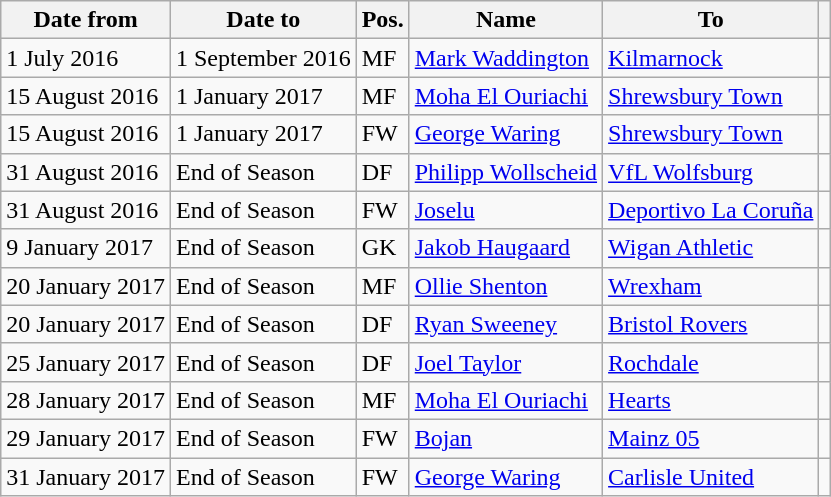<table class="wikitable">
<tr>
<th>Date from</th>
<th>Date to</th>
<th>Pos.</th>
<th>Name</th>
<th>To</th>
<th></th>
</tr>
<tr>
<td>1 July 2016</td>
<td>1 September 2016</td>
<td>MF</td>
<td> <a href='#'>Mark Waddington</a></td>
<td> <a href='#'>Kilmarnock</a></td>
<td></td>
</tr>
<tr>
<td>15 August 2016</td>
<td>1 January 2017</td>
<td>MF</td>
<td> <a href='#'>Moha El Ouriachi</a></td>
<td> <a href='#'>Shrewsbury Town</a></td>
<td></td>
</tr>
<tr>
<td>15 August 2016</td>
<td>1 January 2017</td>
<td>FW</td>
<td> <a href='#'>George Waring</a></td>
<td> <a href='#'>Shrewsbury Town</a></td>
<td></td>
</tr>
<tr>
<td>31 August 2016</td>
<td>End of Season</td>
<td>DF</td>
<td> <a href='#'>Philipp Wollscheid</a></td>
<td> <a href='#'>VfL Wolfsburg</a></td>
<td></td>
</tr>
<tr>
<td>31 August 2016</td>
<td>End of Season</td>
<td>FW</td>
<td> <a href='#'>Joselu</a></td>
<td> <a href='#'>Deportivo La Coruña</a></td>
<td></td>
</tr>
<tr>
<td>9 January 2017</td>
<td>End of Season</td>
<td>GK</td>
<td> <a href='#'>Jakob Haugaard</a></td>
<td> <a href='#'>Wigan Athletic</a></td>
<td></td>
</tr>
<tr>
<td>20 January 2017</td>
<td>End of Season</td>
<td>MF</td>
<td> <a href='#'>Ollie Shenton</a></td>
<td> <a href='#'>Wrexham</a></td>
<td></td>
</tr>
<tr>
<td>20 January 2017</td>
<td>End of Season</td>
<td>DF</td>
<td> <a href='#'>Ryan Sweeney</a></td>
<td> <a href='#'>Bristol Rovers</a></td>
<td></td>
</tr>
<tr>
<td>25 January 2017</td>
<td>End of Season</td>
<td>DF</td>
<td> <a href='#'>Joel Taylor</a></td>
<td> <a href='#'>Rochdale</a></td>
<td></td>
</tr>
<tr>
<td>28 January 2017</td>
<td>End of Season</td>
<td>MF</td>
<td> <a href='#'>Moha El Ouriachi</a></td>
<td> <a href='#'>Hearts</a></td>
<td></td>
</tr>
<tr>
<td>29 January 2017</td>
<td>End of Season</td>
<td>FW</td>
<td> <a href='#'>Bojan</a></td>
<td> <a href='#'>Mainz 05</a></td>
<td></td>
</tr>
<tr>
<td>31 January 2017</td>
<td>End of Season</td>
<td>FW</td>
<td> <a href='#'>George Waring</a></td>
<td> <a href='#'>Carlisle United</a></td>
<td></td>
</tr>
</table>
